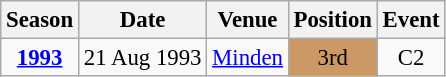<table class="wikitable" style="text-align:center; font-size:95%;">
<tr>
<th>Season</th>
<th>Date</th>
<th>Venue</th>
<th>Position</th>
<th>Event</th>
</tr>
<tr>
<td><strong><a href='#'>1993</a></strong></td>
<td align=right>21 Aug 1993</td>
<td align=left><a href='#'>Minden</a></td>
<td bgcolor=cc9966>3rd</td>
<td>C2</td>
</tr>
</table>
